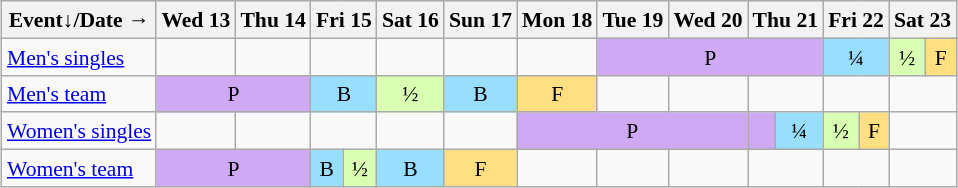<table class="wikitable" style="margin:0.5em auto; font-size:90%; line-height:1.25em;">
<tr style="text-align:center;">
<th>Event↓/Date →</th>
<th>Wed 13</th>
<th>Thu 14</th>
<th colspan=2>Fri 15</th>
<th>Sat 16</th>
<th>Sun 17</th>
<th>Mon 18</th>
<th>Tue 19</th>
<th>Wed 20</th>
<th colspan=2>Thu 21</th>
<th colspan=2>Fri 22</th>
<th colspan=2>Sat 23</th>
</tr>
<tr style="text-align:center;">
<td style="text-align:left;"><a href='#'>Men's singles</a></td>
<td></td>
<td></td>
<td colspan=2></td>
<td></td>
<td></td>
<td></td>
<td colspan=4 style="background-color:#D0A9F5;">P</td>
<td colspan=2 style="background-color:#97DEFF">¼</td>
<td style="background-color:#D9FFB2;">½</td>
<td style="background-color:#FFDF80;">F</td>
</tr>
<tr style="text-align:center;">
<td style="text-align:left;"><a href='#'>Men's team</a></td>
<td colspan=2 style="background-color:#D0A9F5;">P</td>
<td colspan=2 style="background-color:#97DEFF;">B</td>
<td style="background-color:#D9FFB2;">½</td>
<td style="background-color:#97DEFF;">B</td>
<td style="background-color:#FFDF80;">F</td>
<td></td>
<td></td>
<td colspan=2></td>
<td colspan=2></td>
<td colspan=2></td>
</tr>
<tr style="text-align:center;">
<td style="text-align:left;"><a href='#'>Women's singles</a></td>
<td></td>
<td></td>
<td colspan=2></td>
<td></td>
<td></td>
<td colspan=3 style="background-color:#D0A9F5;">P</td>
<td style="background-color:#D0A9F5;"> </td>
<td style="background-color:#97DEFF;">¼</td>
<td style="background-color:#D9FFB2;">½</td>
<td style="background-color:#FFDF80;">F</td>
<td colspan=2></td>
</tr>
<tr style="text-align:center;">
<td style="text-align:left;"><a href='#'>Women's team</a></td>
<td colspan=2 style="background-color:#D0A9F5;">P</td>
<td style="background-color:#97DEFF;">B</td>
<td style="background-color:#D9FFB2;">½</td>
<td style="background-color:#97DEFF;">B</td>
<td style="background-color:#FFDF80;">F</td>
<td></td>
<td></td>
<td></td>
<td colspan=2></td>
<td colspan=2></td>
<td colspan=2></td>
</tr>
</table>
